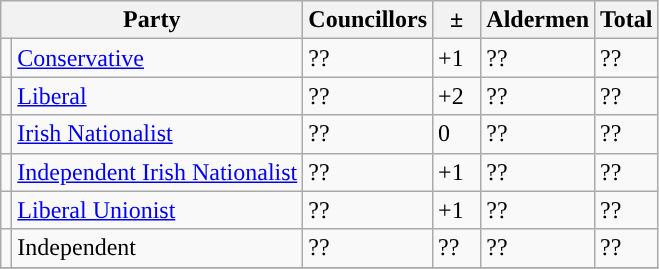<table class="wikitable">
<tr>
<th colspan="2">Party</th>
<th>Councillors</th>
<th>  ±  </th>
<th>Aldermen</th>
<th>Total</th>
</tr>
<tr>
<td style="background-color: "></td>
<td><a href='#'>Conservative</a></td>
<td>??</td>
<td>+1</td>
<td>??</td>
<td>??</td>
</tr>
<tr>
<td style="background-color: "></td>
<td><a href='#'>Liberal</a></td>
<td>??</td>
<td>+2</td>
<td>??</td>
<td>??</td>
</tr>
<tr>
<td style="background-color: "></td>
<td><a href='#'>Irish Nationalist</a></td>
<td>??</td>
<td>0</td>
<td>??</td>
<td>??</td>
</tr>
<tr>
<td style="background-color: "></td>
<td><a href='#'>Independent Irish Nationalist</a></td>
<td>??</td>
<td>+1</td>
<td>??</td>
<td>??</td>
</tr>
<tr>
<td style="background-color: "></td>
<td><a href='#'>Liberal Unionist</a></td>
<td>??</td>
<td>+1</td>
<td>??</td>
<td>??</td>
</tr>
<tr>
<td style="background-color: "></td>
<td>Independent</td>
<td>??</td>
<td>??</td>
<td>??</td>
<td>??</td>
</tr>
<tr>
</tr>
</table>
